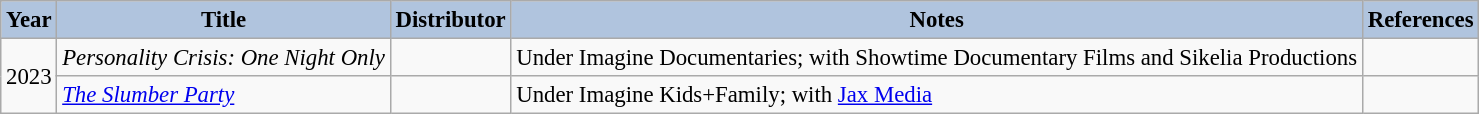<table class="wikitable" style="font-size:95%;">
<tr style="text-align:left;">
<th style="background:#B0C4DE;">Year</th>
<th style="background:#B0C4DE;">Title</th>
<th style="background:#B0C4DE;">Distributor</th>
<th style="background:#B0C4DE;">Notes</th>
<th style="background:#B0C4DE;">References</th>
</tr>
<tr>
<td rowspan="2">2023</td>
<td><em>Personality Crisis: One Night Only</em></td>
<td></td>
<td>Under Imagine Documentaries; with Showtime Documentary Films and Sikelia Productions</td>
<td></td>
</tr>
<tr>
<td><em><a href='#'>The Slumber Party</a></em></td>
<td></td>
<td>Under Imagine Kids+Family; with <a href='#'>Jax Media</a></td>
<td></td>
</tr>
</table>
